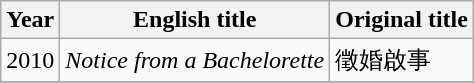<table class="wikitable sortable">
<tr>
<th>Year</th>
<th>English title</th>
<th>Original title</th>
</tr>
<tr>
<td>2010</td>
<td><em>Notice from a Bachelorette</em></td>
<td>徵婚啟事</td>
</tr>
<tr>
</tr>
</table>
